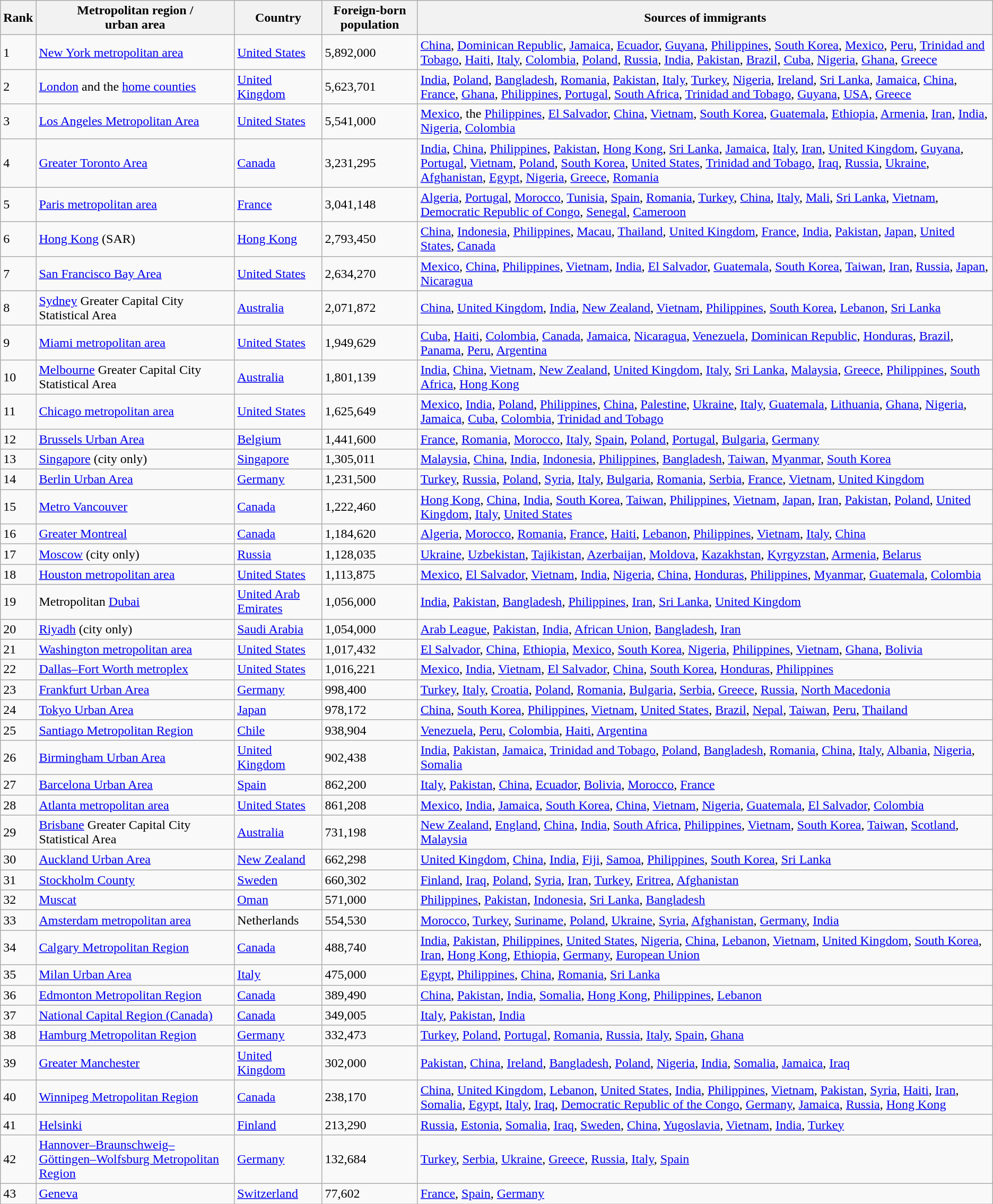<table class="wikitable sortable">
<tr>
<th>Rank</th>
<th>Metropolitan region /<br>urban area</th>
<th>Country</th>
<th>Foreign-born population</th>
<th>Sources of immigrants</th>
</tr>
<tr>
<td>1</td>
<td><a href='#'>New York metropolitan area</a></td>
<td><a href='#'>United States</a></td>
<td>5,892,000</td>
<td><a href='#'>China</a>, <a href='#'>Dominican Republic</a>, <a href='#'>Jamaica</a>, <a href='#'>Ecuador</a>, <a href='#'>Guyana</a>, <a href='#'>Philippines</a>, <a href='#'>South Korea</a>, <a href='#'>Mexico</a>, <a href='#'>Peru</a>, <a href='#'>Trinidad and Tobago</a>, <a href='#'>Haiti</a>, <a href='#'>Italy</a>, <a href='#'>Colombia</a>, <a href='#'>Poland</a>, <a href='#'>Russia</a>, <a href='#'>India</a>, <a href='#'>Pakistan</a>, <a href='#'>Brazil</a>, <a href='#'>Cuba</a>, <a href='#'>Nigeria</a>, <a href='#'>Ghana</a>, <a href='#'>Greece</a></td>
</tr>
<tr>
<td>2</td>
<td><a href='#'>London</a> and the <a href='#'>home counties</a></td>
<td><a href='#'>United Kingdom</a></td>
<td>5,623,701</td>
<td><a href='#'>India</a>, <a href='#'>Poland</a>, <a href='#'>Bangladesh</a>, <a href='#'>Romania</a>, <a href='#'>Pakistan</a>, <a href='#'>Italy</a>, <a href='#'>Turkey</a>, <a href='#'>Nigeria</a>, <a href='#'>Ireland</a>, <a href='#'>Sri Lanka</a>, <a href='#'>Jamaica</a>, <a href='#'>China</a>, <a href='#'>France</a>, <a href='#'>Ghana</a>, <a href='#'>Philippines</a>, <a href='#'>Portugal</a>, <a href='#'>South Africa</a>, <a href='#'>Trinidad and Tobago</a>, <a href='#'>Guyana</a>, <a href='#'>USA</a>, <a href='#'>Greece</a></td>
</tr>
<tr>
<td>3</td>
<td><a href='#'>Los Angeles Metropolitan Area</a></td>
<td><a href='#'>United States</a></td>
<td>5,541,000</td>
<td><a href='#'>Mexico</a>, the <a href='#'>Philippines</a>, <a href='#'>El Salvador</a>, <a href='#'>China</a>, <a href='#'>Vietnam</a>, <a href='#'>South Korea</a>, <a href='#'>Guatemala</a>, <a href='#'>Ethiopia</a>, <a href='#'>Armenia</a>, <a href='#'>Iran</a>, <a href='#'>India</a>, <a href='#'>Nigeria</a>, <a href='#'>Colombia</a></td>
</tr>
<tr>
<td>4</td>
<td><a href='#'>Greater Toronto Area</a></td>
<td><a href='#'>Canada</a></td>
<td>3,231,295</td>
<td><a href='#'>India</a>, <a href='#'>China</a>, <a href='#'>Philippines</a>, <a href='#'>Pakistan</a>, <a href='#'>Hong Kong</a>, <a href='#'>Sri Lanka</a>, <a href='#'>Jamaica</a>, <a href='#'>Italy</a>, <a href='#'>Iran</a>, <a href='#'>United Kingdom</a>, <a href='#'>Guyana</a>, <a href='#'>Portugal</a>, <a href='#'>Vietnam</a>, <a href='#'>Poland</a>, <a href='#'>South Korea</a>, <a href='#'>United States</a>, <a href='#'>Trinidad and Tobago</a>, <a href='#'>Iraq</a>, <a href='#'>Russia</a>, <a href='#'>Ukraine</a>, <a href='#'>Afghanistan</a>, <a href='#'>Egypt</a>, <a href='#'>Nigeria</a>, <a href='#'>Greece</a>, <a href='#'>Romania</a></td>
</tr>
<tr>
<td>5</td>
<td><a href='#'>Paris metropolitan area</a></td>
<td><a href='#'>France</a></td>
<td>3,041,148</td>
<td><a href='#'>Algeria</a>, <a href='#'>Portugal</a>, <a href='#'>Morocco</a>, <a href='#'>Tunisia</a>, <a href='#'>Spain</a>, <a href='#'>Romania</a>, <a href='#'>Turkey</a>, <a href='#'>China</a>, <a href='#'>Italy</a>, <a href='#'>Mali</a>, <a href='#'>Sri Lanka</a>, <a href='#'>Vietnam</a>, <a href='#'>Democratic Republic of Congo</a>, <a href='#'>Senegal</a>, <a href='#'>Cameroon</a></td>
</tr>
<tr>
<td>6</td>
<td><a href='#'>Hong Kong</a> (SAR)</td>
<td><a href='#'>Hong Kong</a></td>
<td>2,793,450</td>
<td><a href='#'>China</a>, <a href='#'>Indonesia</a>, <a href='#'>Philippines</a>, <a href='#'>Macau</a>, <a href='#'>Thailand</a>, <a href='#'>United Kingdom</a>, <a href='#'>France</a>, <a href='#'>India</a>, <a href='#'>Pakistan</a>, <a href='#'>Japan</a>, <a href='#'>United States</a>, <a href='#'>Canada</a></td>
</tr>
<tr>
<td>7</td>
<td><a href='#'>San Francisco Bay Area</a></td>
<td><a href='#'>United States</a></td>
<td>2,634,270</td>
<td><a href='#'>Mexico</a>, <a href='#'>China</a>, <a href='#'>Philippines</a>, <a href='#'>Vietnam</a>, <a href='#'>India</a>, <a href='#'>El Salvador</a>, <a href='#'>Guatemala</a>, <a href='#'>South Korea</a>, <a href='#'>Taiwan</a>, <a href='#'>Iran</a>, <a href='#'>Russia</a>, <a href='#'>Japan</a>, <a href='#'>Nicaragua</a></td>
</tr>
<tr>
<td>8</td>
<td><a href='#'>Sydney</a> Greater Capital City Statistical Area</td>
<td><a href='#'>Australia</a></td>
<td>2,071,872</td>
<td><a href='#'>China</a>, <a href='#'>United Kingdom</a>, <a href='#'>India</a>, <a href='#'>New Zealand</a>, <a href='#'>Vietnam</a>, <a href='#'>Philippines</a>, <a href='#'>South Korea</a>, <a href='#'>Lebanon</a>, <a href='#'>Sri Lanka</a></td>
</tr>
<tr>
<td>9</td>
<td><a href='#'>Miami metropolitan area</a></td>
<td><a href='#'>United States</a></td>
<td>1,949,629</td>
<td><a href='#'>Cuba</a>, <a href='#'>Haiti</a>, <a href='#'>Colombia</a>, <a href='#'>Canada</a>, <a href='#'>Jamaica</a>, <a href='#'>Nicaragua</a>, <a href='#'>Venezuela</a>, <a href='#'>Dominican Republic</a>, <a href='#'>Honduras</a>, <a href='#'>Brazil</a>, <a href='#'>Panama</a>, <a href='#'>Peru</a>, <a href='#'>Argentina</a></td>
</tr>
<tr>
<td>10</td>
<td><a href='#'>Melbourne</a> Greater Capital City Statistical Area</td>
<td><a href='#'>Australia</a></td>
<td>1,801,139</td>
<td><a href='#'>India</a>, <a href='#'>China</a>, <a href='#'>Vietnam</a>, <a href='#'>New Zealand</a>, <a href='#'>United Kingdom</a>, <a href='#'>Italy</a>, <a href='#'>Sri Lanka</a>, <a href='#'>Malaysia</a>, <a href='#'>Greece</a>, <a href='#'>Philippines</a>, <a href='#'>South Africa</a>, <a href='#'>Hong Kong</a></td>
</tr>
<tr>
<td>11</td>
<td><a href='#'>Chicago metropolitan area</a></td>
<td><a href='#'>United States</a></td>
<td>1,625,649</td>
<td><a href='#'>Mexico</a>, <a href='#'>India</a>, <a href='#'>Poland</a>, <a href='#'>Philippines</a>, <a href='#'>China</a>, <a href='#'>Palestine</a>, <a href='#'>Ukraine</a>, <a href='#'>Italy</a>, <a href='#'>Guatemala</a>, <a href='#'>Lithuania</a>, <a href='#'>Ghana</a>, <a href='#'>Nigeria</a>, <a href='#'>Jamaica</a>, <a href='#'>Cuba</a>, <a href='#'>Colombia</a>, <a href='#'>Trinidad and Tobago</a></td>
</tr>
<tr>
<td>12</td>
<td><a href='#'>Brussels Urban Area</a></td>
<td><a href='#'>Belgium</a></td>
<td>1,441,600</td>
<td><a href='#'>France</a>, <a href='#'>Romania</a>, <a href='#'>Morocco</a>, <a href='#'>Italy</a>, <a href='#'>Spain</a>, <a href='#'>Poland</a>, <a href='#'>Portugal</a>, <a href='#'>Bulgaria</a>, <a href='#'>Germany</a></td>
</tr>
<tr>
<td>13</td>
<td><a href='#'>Singapore</a> (city only)</td>
<td><a href='#'>Singapore</a></td>
<td>1,305,011</td>
<td><a href='#'>Malaysia</a>, <a href='#'>China</a>, <a href='#'>India</a>, <a href='#'>Indonesia</a>, <a href='#'>Philippines</a>, <a href='#'>Bangladesh</a>, <a href='#'>Taiwan</a>, <a href='#'>Myanmar</a>, <a href='#'>South Korea</a></td>
</tr>
<tr>
<td>14</td>
<td><a href='#'>Berlin Urban Area</a></td>
<td><a href='#'>Germany</a></td>
<td>1,231,500</td>
<td><a href='#'>Turkey</a>, <a href='#'>Russia</a>, <a href='#'>Poland</a>, <a href='#'>Syria</a>, <a href='#'>Italy</a>, <a href='#'>Bulgaria</a>, <a href='#'>Romania</a>, <a href='#'>Serbia</a>, <a href='#'>France</a>, <a href='#'>Vietnam</a>, <a href='#'>United Kingdom</a></td>
</tr>
<tr>
<td>15</td>
<td><a href='#'>Metro Vancouver</a></td>
<td><a href='#'>Canada</a></td>
<td>1,222,460</td>
<td><a href='#'>Hong Kong</a>, <a href='#'>China</a>, <a href='#'>India</a>, <a href='#'>South Korea</a>, <a href='#'>Taiwan</a>, <a href='#'>Philippines</a>, <a href='#'>Vietnam</a>, <a href='#'>Japan</a>, <a href='#'>Iran</a>, <a href='#'>Pakistan</a>, <a href='#'>Poland</a>, <a href='#'>United Kingdom</a>, <a href='#'>Italy</a>, <a href='#'>United States</a></td>
</tr>
<tr>
<td>16</td>
<td><a href='#'>Greater Montreal</a></td>
<td><a href='#'>Canada</a></td>
<td>1,184,620</td>
<td><a href='#'>Algeria</a>, <a href='#'>Morocco</a>, <a href='#'>Romania</a>, <a href='#'>France</a>, <a href='#'>Haiti</a>, <a href='#'>Lebanon</a>, <a href='#'>Philippines</a>, <a href='#'>Vietnam</a>, <a href='#'>Italy</a>, <a href='#'>China</a></td>
</tr>
<tr>
<td>17</td>
<td><a href='#'>Moscow</a> (city only)</td>
<td><a href='#'>Russia</a></td>
<td>1,128,035</td>
<td><a href='#'>Ukraine</a>, <a href='#'>Uzbekistan</a>, <a href='#'>Tajikistan</a>, <a href='#'>Azerbaijan</a>, <a href='#'>Moldova</a>, <a href='#'>Kazakhstan</a>, <a href='#'>Kyrgyzstan</a>, <a href='#'>Armenia</a>, <a href='#'>Belarus</a></td>
</tr>
<tr>
<td>18</td>
<td><a href='#'>Houston metropolitan area</a></td>
<td><a href='#'>United States</a></td>
<td>1,113,875</td>
<td><a href='#'>Mexico</a>, <a href='#'>El Salvador</a>, <a href='#'>Vietnam</a>, <a href='#'>India</a>, <a href='#'>Nigeria</a>, <a href='#'>China</a>, <a href='#'>Honduras</a>, <a href='#'>Philippines</a>, <a href='#'>Myanmar</a>, <a href='#'>Guatemala</a>, <a href='#'>Colombia</a></td>
</tr>
<tr>
<td>19</td>
<td>Metropolitan <a href='#'>Dubai</a></td>
<td><a href='#'>United Arab Emirates</a></td>
<td>1,056,000</td>
<td><a href='#'>India</a>, <a href='#'>Pakistan</a>, <a href='#'>Bangladesh</a>, <a href='#'>Philippines</a>, <a href='#'>Iran</a>, <a href='#'>Sri Lanka</a>, <a href='#'>United Kingdom</a></td>
</tr>
<tr>
<td>20</td>
<td><a href='#'>Riyadh</a> (city only)</td>
<td><a href='#'>Saudi Arabia</a></td>
<td>1,054,000</td>
<td><a href='#'>Arab League</a>, <a href='#'>Pakistan</a>, <a href='#'>India</a>, <a href='#'>African Union</a>, <a href='#'>Bangladesh</a>, <a href='#'>Iran</a></td>
</tr>
<tr>
<td>21</td>
<td><a href='#'>Washington metropolitan area</a></td>
<td><a href='#'>United States</a></td>
<td>1,017,432</td>
<td><a href='#'>El Salvador</a>, <a href='#'>China</a>, <a href='#'>Ethiopia</a>, <a href='#'>Mexico</a>, <a href='#'>South Korea</a>, <a href='#'>Nigeria</a>, <a href='#'>Philippines</a>, <a href='#'>Vietnam</a>, <a href='#'>Ghana</a>, <a href='#'>Bolivia</a></td>
</tr>
<tr>
<td>22</td>
<td><a href='#'>Dallas–Fort Worth metroplex</a></td>
<td><a href='#'>United States</a></td>
<td>1,016,221</td>
<td><a href='#'>Mexico</a>, <a href='#'>India</a>, <a href='#'>Vietnam</a>, <a href='#'>El Salvador</a>, <a href='#'>China</a>, <a href='#'>South Korea</a>, <a href='#'>Honduras</a>, <a href='#'>Philippines</a></td>
</tr>
<tr>
<td>23</td>
<td><a href='#'>Frankfurt Urban Area</a></td>
<td><a href='#'>Germany</a></td>
<td>998,400</td>
<td><a href='#'>Turkey</a>, <a href='#'>Italy</a>, <a href='#'>Croatia</a>, <a href='#'>Poland</a>, <a href='#'>Romania</a>, <a href='#'>Bulgaria</a>, <a href='#'>Serbia</a>, <a href='#'>Greece</a>, <a href='#'>Russia</a>, <a href='#'>North Macedonia</a></td>
</tr>
<tr>
<td>24</td>
<td><a href='#'>Tokyo Urban Area</a></td>
<td><a href='#'>Japan</a></td>
<td>978,172</td>
<td><a href='#'>China</a>, <a href='#'>South Korea</a>, <a href='#'>Philippines</a>, <a href='#'>Vietnam</a>, <a href='#'>United States</a>, <a href='#'>Brazil</a>, <a href='#'>Nepal</a>, <a href='#'>Taiwan</a>, <a href='#'>Peru</a>, <a href='#'>Thailand</a></td>
</tr>
<tr>
<td>25</td>
<td><a href='#'>Santiago Metropolitan Region</a></td>
<td><a href='#'>Chile</a></td>
<td>938,904</td>
<td><a href='#'>Venezuela</a>, <a href='#'>Peru</a>, <a href='#'>Colombia</a>, <a href='#'>Haiti</a>, <a href='#'>Argentina</a></td>
</tr>
<tr>
<td>26</td>
<td><a href='#'>Birmingham Urban Area</a></td>
<td><a href='#'>United Kingdom</a></td>
<td>902,438</td>
<td><a href='#'>India</a>, <a href='#'>Pakistan</a>, <a href='#'>Jamaica</a>, <a href='#'>Trinidad and Tobago</a>, <a href='#'>Poland</a>, <a href='#'>Bangladesh</a>, <a href='#'>Romania</a>, <a href='#'>China</a>, <a href='#'>Italy</a>, <a href='#'>Albania</a>, <a href='#'>Nigeria</a>, <a href='#'>Somalia</a></td>
</tr>
<tr>
<td>27</td>
<td><a href='#'>Barcelona Urban Area</a></td>
<td><a href='#'>Spain</a></td>
<td>862,200</td>
<td><a href='#'>Italy</a>, <a href='#'>Pakistan</a>, <a href='#'>China</a>, <a href='#'>Ecuador</a>, <a href='#'>Bolivia</a>, <a href='#'>Morocco</a>, <a href='#'>France</a></td>
</tr>
<tr>
<td>28</td>
<td><a href='#'>Atlanta metropolitan area</a></td>
<td><a href='#'>United States</a></td>
<td>861,208</td>
<td><a href='#'>Mexico</a>, <a href='#'>India</a>, <a href='#'>Jamaica</a>, <a href='#'>South Korea</a>, <a href='#'>China</a>, <a href='#'>Vietnam</a>, <a href='#'>Nigeria</a>, <a href='#'>Guatemala</a>, <a href='#'>El Salvador</a>, <a href='#'>Colombia</a></td>
</tr>
<tr>
<td>29</td>
<td><a href='#'>Brisbane</a> Greater Capital City Statistical Area</td>
<td><a href='#'>Australia</a></td>
<td>731,198</td>
<td><a href='#'>New Zealand</a>, <a href='#'>England</a>, <a href='#'>China</a>, <a href='#'>India</a>, <a href='#'>South Africa</a>, <a href='#'>Philippines</a>, <a href='#'>Vietnam</a>, <a href='#'>South Korea</a>, <a href='#'>Taiwan</a>, <a href='#'>Scotland</a>, <a href='#'>Malaysia</a></td>
</tr>
<tr>
<td>30</td>
<td><a href='#'>Auckland Urban Area</a></td>
<td><a href='#'>New Zealand</a></td>
<td>662,298</td>
<td><a href='#'>United Kingdom</a>, <a href='#'>China</a>, <a href='#'>India</a>, <a href='#'>Fiji</a>, <a href='#'>Samoa</a>, <a href='#'>Philippines</a>, <a href='#'>South Korea</a>, <a href='#'>Sri Lanka</a></td>
</tr>
<tr>
<td>31</td>
<td><a href='#'>Stockholm County</a></td>
<td><a href='#'>Sweden</a></td>
<td>660,302</td>
<td><a href='#'>Finland</a>, <a href='#'>Iraq</a>, <a href='#'>Poland</a>, <a href='#'>Syria</a>, <a href='#'>Iran</a>, <a href='#'>Turkey</a>, <a href='#'>Eritrea</a>, <a href='#'>Afghanistan</a></td>
</tr>
<tr>
<td>32</td>
<td><a href='#'>Muscat</a></td>
<td><a href='#'>Oman</a></td>
<td>571,000</td>
<td><a href='#'>Philippines</a>, <a href='#'>Pakistan</a>, <a href='#'>Indonesia</a>, <a href='#'>Sri Lanka</a>, <a href='#'>Bangladesh</a></td>
</tr>
<tr>
<td>33</td>
<td><a href='#'>Amsterdam metropolitan area</a></td>
<td>Netherlands</td>
<td>554,530</td>
<td><a href='#'>Morocco</a>, <a href='#'>Turkey</a>, <a href='#'>Suriname</a>, <a href='#'>Poland</a>, <a href='#'>Ukraine</a>, <a href='#'>Syria</a>, <a href='#'>Afghanistan</a>, <a href='#'>Germany</a>, <a href='#'>India</a></td>
</tr>
<tr>
<td>34</td>
<td><a href='#'>Calgary Metropolitan Region</a></td>
<td><a href='#'>Canada</a></td>
<td>488,740</td>
<td><a href='#'>India</a>, <a href='#'>Pakistan</a>, <a href='#'>Philippines</a>, <a href='#'>United States</a>, <a href='#'>Nigeria</a>, <a href='#'>China</a>, <a href='#'>Lebanon</a>, <a href='#'>Vietnam</a>, <a href='#'>United Kingdom</a>, <a href='#'>South Korea</a>, <a href='#'>Iran</a>, <a href='#'>Hong Kong</a>, <a href='#'>Ethiopia</a>, <a href='#'>Germany</a>, <a href='#'>European Union</a></td>
</tr>
<tr>
<td>35</td>
<td><a href='#'>Milan Urban Area</a></td>
<td><a href='#'>Italy</a></td>
<td>475,000</td>
<td><a href='#'>Egypt</a>, <a href='#'>Philippines</a>, <a href='#'>China</a>, <a href='#'>Romania</a>, <a href='#'>Sri Lanka</a></td>
</tr>
<tr>
<td>36</td>
<td><a href='#'>Edmonton Metropolitan Region</a></td>
<td><a href='#'>Canada</a></td>
<td>389,490</td>
<td><a href='#'>China</a>, <a href='#'>Pakistan</a>, <a href='#'>India</a>, <a href='#'>Somalia</a>, <a href='#'>Hong Kong</a>, <a href='#'>Philippines</a>, <a href='#'>Lebanon</a></td>
</tr>
<tr>
<td>37</td>
<td><a href='#'>National Capital Region (Canada)</a></td>
<td><a href='#'>Canada</a></td>
<td>349,005</td>
<td><a href='#'>Italy</a>, <a href='#'>Pakistan</a>, <a href='#'>India</a></td>
</tr>
<tr>
<td>38</td>
<td><a href='#'>Hamburg Metropolitan Region</a></td>
<td><a href='#'>Germany</a></td>
<td>332,473</td>
<td><a href='#'>Turkey</a>, <a href='#'>Poland</a>, <a href='#'>Portugal</a>, <a href='#'>Romania</a>, <a href='#'>Russia</a>, <a href='#'>Italy</a>, <a href='#'>Spain</a>, <a href='#'>Ghana</a></td>
</tr>
<tr>
<td>39</td>
<td><a href='#'>Greater Manchester</a></td>
<td><a href='#'>United Kingdom</a></td>
<td>302,000</td>
<td><a href='#'>Pakistan</a>, <a href='#'>China</a>, <a href='#'>Ireland</a>, <a href='#'>Bangladesh</a>, <a href='#'>Poland</a>, <a href='#'>Nigeria</a>, <a href='#'>India</a>, <a href='#'>Somalia</a>, <a href='#'>Jamaica</a>, <a href='#'>Iraq</a></td>
</tr>
<tr>
<td>40</td>
<td><a href='#'>Winnipeg Metropolitan Region</a></td>
<td><a href='#'>Canada</a></td>
<td>238,170</td>
<td><a href='#'>China</a>, <a href='#'>United Kingdom</a>, <a href='#'>Lebanon</a>, <a href='#'>United States</a>, <a href='#'>India</a>, <a href='#'>Philippines</a>, <a href='#'>Vietnam</a>, <a href='#'>Pakistan</a>, <a href='#'>Syria</a>, <a href='#'>Haiti</a>, <a href='#'>Iran</a>, <a href='#'>Somalia</a>, <a href='#'>Egypt</a>, <a href='#'>Italy</a>, <a href='#'>Iraq</a>, <a href='#'>Democratic Republic of the Congo</a>, <a href='#'>Germany</a>, <a href='#'>Jamaica</a>, <a href='#'>Russia</a>, <a href='#'>Hong Kong</a></td>
</tr>
<tr>
<td>41</td>
<td><a href='#'>Helsinki</a></td>
<td><a href='#'>Finland</a></td>
<td>213,290</td>
<td><a href='#'>Russia</a>, <a href='#'>Estonia</a>, <a href='#'>Somalia</a>, <a href='#'>Iraq</a>, <a href='#'>Sweden</a>, <a href='#'>China</a>, <a href='#'>Yugoslavia</a>, <a href='#'>Vietnam</a>, <a href='#'>India</a>, <a href='#'>Turkey</a></td>
</tr>
<tr>
<td>42</td>
<td><a href='#'>Hannover–Braunschweig–Göttingen–Wolfsburg Metropolitan Region</a></td>
<td><a href='#'>Germany</a></td>
<td>132,684</td>
<td><a href='#'>Turkey</a>, <a href='#'>Serbia</a>, <a href='#'>Ukraine</a>, <a href='#'>Greece</a>, <a href='#'>Russia</a>, <a href='#'>Italy</a>, <a href='#'>Spain</a></td>
</tr>
<tr>
<td>43</td>
<td><a href='#'>Geneva</a></td>
<td><a href='#'>Switzerland</a></td>
<td>77,602</td>
<td><a href='#'>France</a>, <a href='#'>Spain</a>, <a href='#'>Germany</a></td>
</tr>
</table>
